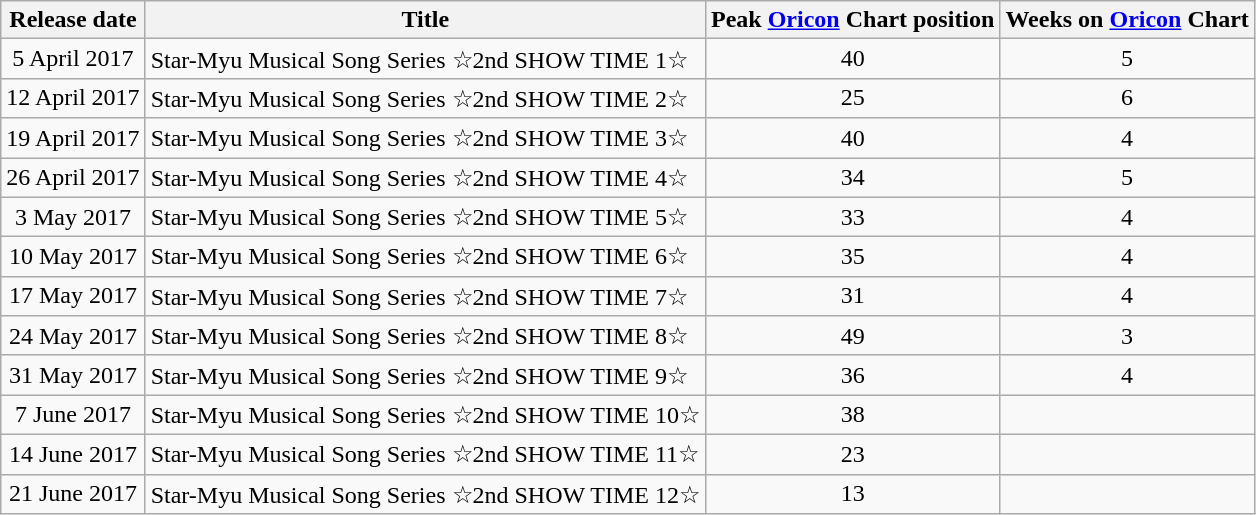<table class="wikitable mw-collapsible mw-collapsed">
<tr>
<th>Release date</th>
<th>Title</th>
<th>Peak <a href='#'>Oricon</a> Chart position</th>
<th>Weeks on <a href='#'>Oricon</a> Chart</th>
</tr>
<tr>
<td align="center">5 April 2017</td>
<td>Star-Myu Musical Song Series ☆2nd SHOW TIME 1☆</td>
<td align="center">40</td>
<td align="center">5</td>
</tr>
<tr>
<td align="center">12 April 2017</td>
<td>Star-Myu Musical Song Series ☆2nd SHOW TIME 2☆</td>
<td align="center">25</td>
<td align="center">6</td>
</tr>
<tr>
<td align="center">19 April 2017</td>
<td>Star-Myu Musical Song Series ☆2nd SHOW TIME 3☆</td>
<td align="center">40</td>
<td align="center">4</td>
</tr>
<tr>
<td align="center">26 April 2017</td>
<td>Star-Myu Musical Song Series ☆2nd SHOW TIME 4☆</td>
<td align="center">34</td>
<td align="center">5</td>
</tr>
<tr>
<td align="center">3 May 2017</td>
<td>Star-Myu Musical Song Series ☆2nd SHOW TIME 5☆</td>
<td align="center">33</td>
<td align="center">4</td>
</tr>
<tr>
<td align="center">10 May 2017</td>
<td>Star-Myu Musical Song Series ☆2nd SHOW TIME 6☆</td>
<td align="center">35</td>
<td align="center">4</td>
</tr>
<tr>
<td align="center">17 May 2017</td>
<td>Star-Myu Musical Song Series ☆2nd SHOW TIME 7☆</td>
<td align="center">31</td>
<td align="center">4</td>
</tr>
<tr>
<td align="center">24 May 2017</td>
<td>Star-Myu Musical Song Series ☆2nd SHOW TIME 8☆</td>
<td align="center">49</td>
<td align="center">3</td>
</tr>
<tr>
<td align="center">31 May 2017</td>
<td>Star-Myu Musical Song Series ☆2nd SHOW TIME 9☆</td>
<td align="center">36</td>
<td align="center">4</td>
</tr>
<tr>
<td align="center">7 June 2017</td>
<td>Star-Myu Musical Song Series ☆2nd SHOW TIME 10☆</td>
<td align="center">38</td>
<td align="center"></td>
</tr>
<tr>
<td align="center">14 June 2017</td>
<td>Star-Myu Musical Song Series ☆2nd SHOW TIME 11☆</td>
<td align="center">23</td>
<td align="center"></td>
</tr>
<tr>
<td align="center">21 June 2017</td>
<td>Star-Myu Musical Song Series ☆2nd SHOW TIME 12☆</td>
<td align="center">13</td>
<td align="center"></td>
</tr>
</table>
